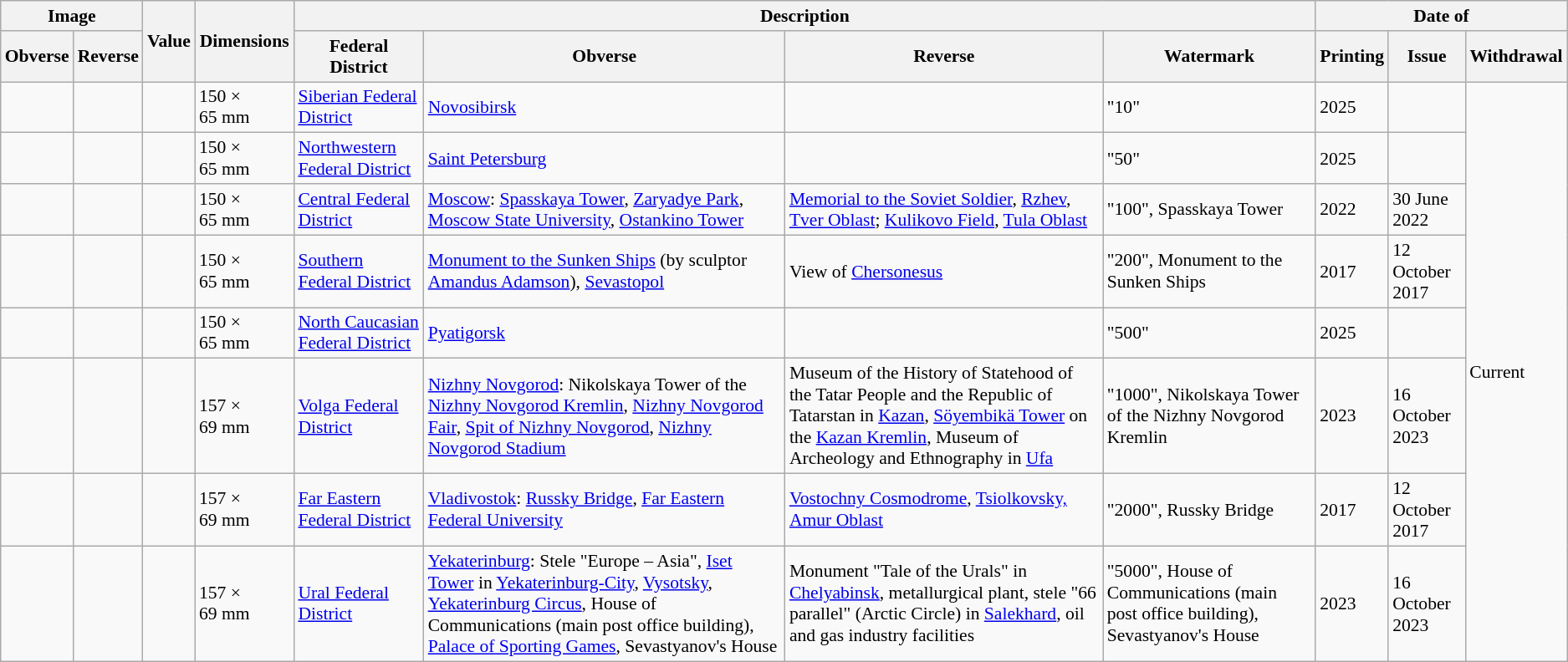<table class="wikitable" style="font-size: 90%">
<tr>
<th colspan="2">Image</th>
<th rowspan="2">Value</th>
<th rowspan="2">Dimensions</th>
<th colspan="4">Description</th>
<th colspan="3">Date of</th>
</tr>
<tr>
<th>Obverse</th>
<th>Reverse</th>
<th>Federal District</th>
<th>Obverse</th>
<th>Reverse</th>
<th>Watermark</th>
<th>Printing</th>
<th>Issue</th>
<th>Withdrawal</th>
</tr>
<tr>
<td style="text-align:center;"></td>
<td style="text-align:center;"></td>
<td style="white-space: nowrap;"></td>
<td>150 × 65 mm</td>
<td><a href='#'>Siberian Federal District</a></td>
<td><a href='#'>Novosibirsk</a></td>
<td></td>
<td>"10"</td>
<td>2025</td>
<td></td>
<td rowspan="8">Current</td>
</tr>
<tr>
<td style="text-align:center;"></td>
<td style="text-align:center;"></td>
<td style="white-space: nowrap;"></td>
<td>150 × 65 mm</td>
<td><a href='#'>Northwestern Federal District</a></td>
<td><a href='#'>Saint Petersburg</a></td>
<td></td>
<td>"50"</td>
<td>2025</td>
<td></td>
</tr>
<tr>
<td style="text-align:center;"></td>
<td style="text-align:center;"></td>
<td></td>
<td>150 × 65 mm</td>
<td><a href='#'>Central Federal District</a></td>
<td><a href='#'>Moscow</a>: <a href='#'>Spasskaya Tower</a>, <a href='#'>Zaryadye Park</a>, <a href='#'>Moscow State University</a>, <a href='#'>Ostankino Tower</a></td>
<td><a href='#'>Memorial to the Soviet Soldier</a>, <a href='#'>Rzhev</a>, <a href='#'>Tver Oblast</a>; <a href='#'>Kulikovo Field</a>, <a href='#'>Tula Oblast</a></td>
<td>"100", Spasskaya Tower</td>
<td>2022</td>
<td>30 June 2022</td>
</tr>
<tr>
<td style="text-align:center;"></td>
<td style="text-align:center;"></td>
<td style="white-space: nowrap;"></td>
<td>150 × 65 mm</td>
<td><a href='#'>Southern Federal District</a></td>
<td><a href='#'>Monument to the Sunken Ships</a> (by sculptor <a href='#'>Amandus Adamson</a>), <a href='#'>Sevastopol</a></td>
<td>View of <a href='#'>Chersonesus</a></td>
<td>"200", Monument to the Sunken Ships</td>
<td>2017</td>
<td>12 October 2017</td>
</tr>
<tr>
<td style="text-align:center;"></td>
<td style="text-align:center;"></td>
<td style="white-space: nowrap;"></td>
<td>150 × 65 mm</td>
<td><a href='#'>North Caucasian Federal District</a></td>
<td><a href='#'>Pyatigorsk</a></td>
<td></td>
<td>"500"</td>
<td>2025</td>
<td></td>
</tr>
<tr>
<td style="text-align:center;"></td>
<td style="text-align:center;"></td>
<td style="white-space: nowrap;"></td>
<td>157 × 69 mm</td>
<td><a href='#'>Volga Federal District</a></td>
<td><a href='#'>Nizhny Novgorod</a>: Nikolskaya Tower of the <a href='#'>Nizhny Novgorod Kremlin</a>, <a href='#'>Nizhny Novgorod Fair</a>, <a href='#'>Spit of Nizhny Novgorod</a>, <a href='#'>Nizhny Novgorod Stadium</a></td>
<td>Museum of the History of Statehood of the Tatar People and the Republic of Tatarstan in <a href='#'>Kazan</a>, <a href='#'>Söyembikä Tower</a> on the <a href='#'>Kazan Kremlin</a>, Museum of Archeology and Ethnography in <a href='#'>Ufa</a></td>
<td>"1000", Nikolskaya Tower of the Nizhny Novgorod Kremlin</td>
<td>2023</td>
<td>16 October 2023</td>
</tr>
<tr>
<td style="text-align:center;"></td>
<td style="text-align:center;"></td>
<td style="white-space: nowrap;"></td>
<td>157 × 69 mm</td>
<td><a href='#'>Far Eastern Federal District</a></td>
<td><a href='#'>Vladivostok</a>: <a href='#'>Russky Bridge</a>, <a href='#'>Far Eastern Federal University</a></td>
<td><a href='#'>Vostochny Cosmodrome</a>, <a href='#'>Tsiolkovsky, Amur Oblast</a></td>
<td>"2000", Russky Bridge</td>
<td>2017</td>
<td>12 October 2017</td>
</tr>
<tr>
<td style="text-align:center;"></td>
<td style="text-align:center;;"></td>
<td style="white-space: nowrap;"></td>
<td>157 × 69 mm</td>
<td><a href='#'>Ural Federal District</a></td>
<td><a href='#'>Yekaterinburg</a>: Stele "Europe – Asia", <a href='#'>Iset Tower</a> in <a href='#'>Yekaterinburg-City</a>, <a href='#'>Vysotsky</a>, <a href='#'>Yekaterinburg Circus</a>, House of Communications (main post office building), <a href='#'>Palace of Sporting Games</a>, Sevastyanov's House</td>
<td>Monument "Tale of the Urals" in <a href='#'>Chelyabinsk</a>, metallurgical plant, stele "66 parallel" (Arctic Circle) in <a href='#'>Salekhard</a>, oil and gas industry facilities</td>
<td>"5000", House of Communications (main post office building), Sevastyanov's House</td>
<td>2023</td>
<td>16 October 2023</td>
</tr>
</table>
